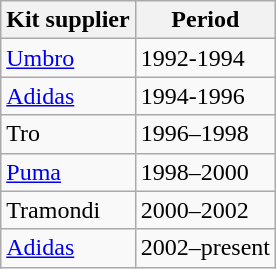<table class="wikitable" style="text-align: left">
<tr>
<th>Kit supplier</th>
<th>Period</th>
</tr>
<tr>
<td> <a href='#'>Umbro</a></td>
<td>1992-1994</td>
</tr>
<tr>
<td> <a href='#'>Adidas</a></td>
<td>1994-1996</td>
</tr>
<tr>
<td> Tro</td>
<td>1996–1998</td>
</tr>
<tr>
<td> <a href='#'>Puma</a></td>
<td>1998–2000</td>
</tr>
<tr>
<td> Tramondi</td>
<td>2000–2002</td>
</tr>
<tr>
<td> <a href='#'>Adidas</a></td>
<td>2002–present</td>
</tr>
</table>
